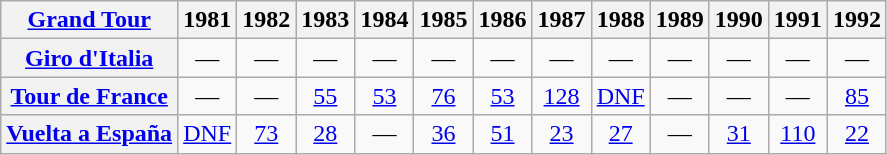<table class="wikitable plainrowheaders">
<tr>
<th scope="col"><a href='#'>Grand Tour</a></th>
<th scope="col">1981</th>
<th scope="col">1982</th>
<th scope="col">1983</th>
<th scope="col">1984</th>
<th scope="col">1985</th>
<th scope="col">1986</th>
<th scope="col">1987</th>
<th scope="col">1988</th>
<th scope="col">1989</th>
<th scope="col">1990</th>
<th scope="col">1991</th>
<th scope="col">1992</th>
</tr>
<tr style="text-align:center;">
<th scope="row"> <a href='#'>Giro d'Italia</a></th>
<td>—</td>
<td>—</td>
<td>—</td>
<td>—</td>
<td>—</td>
<td>—</td>
<td>—</td>
<td>—</td>
<td>—</td>
<td>—</td>
<td>—</td>
<td>—</td>
</tr>
<tr style="text-align:center;">
<th scope="row"> <a href='#'>Tour de France</a></th>
<td>—</td>
<td>—</td>
<td><a href='#'>55</a></td>
<td><a href='#'>53</a></td>
<td><a href='#'>76</a></td>
<td><a href='#'>53</a></td>
<td><a href='#'>128</a></td>
<td><a href='#'>DNF</a></td>
<td>—</td>
<td>—</td>
<td>—</td>
<td><a href='#'>85</a></td>
</tr>
<tr style="text-align:center;">
<th scope="row"> <a href='#'>Vuelta a España</a></th>
<td><a href='#'>DNF</a></td>
<td><a href='#'>73</a></td>
<td><a href='#'>28</a></td>
<td>—</td>
<td><a href='#'>36</a></td>
<td><a href='#'>51</a></td>
<td><a href='#'>23</a></td>
<td><a href='#'>27</a></td>
<td>—</td>
<td><a href='#'>31</a></td>
<td><a href='#'>110</a></td>
<td><a href='#'>22</a></td>
</tr>
</table>
